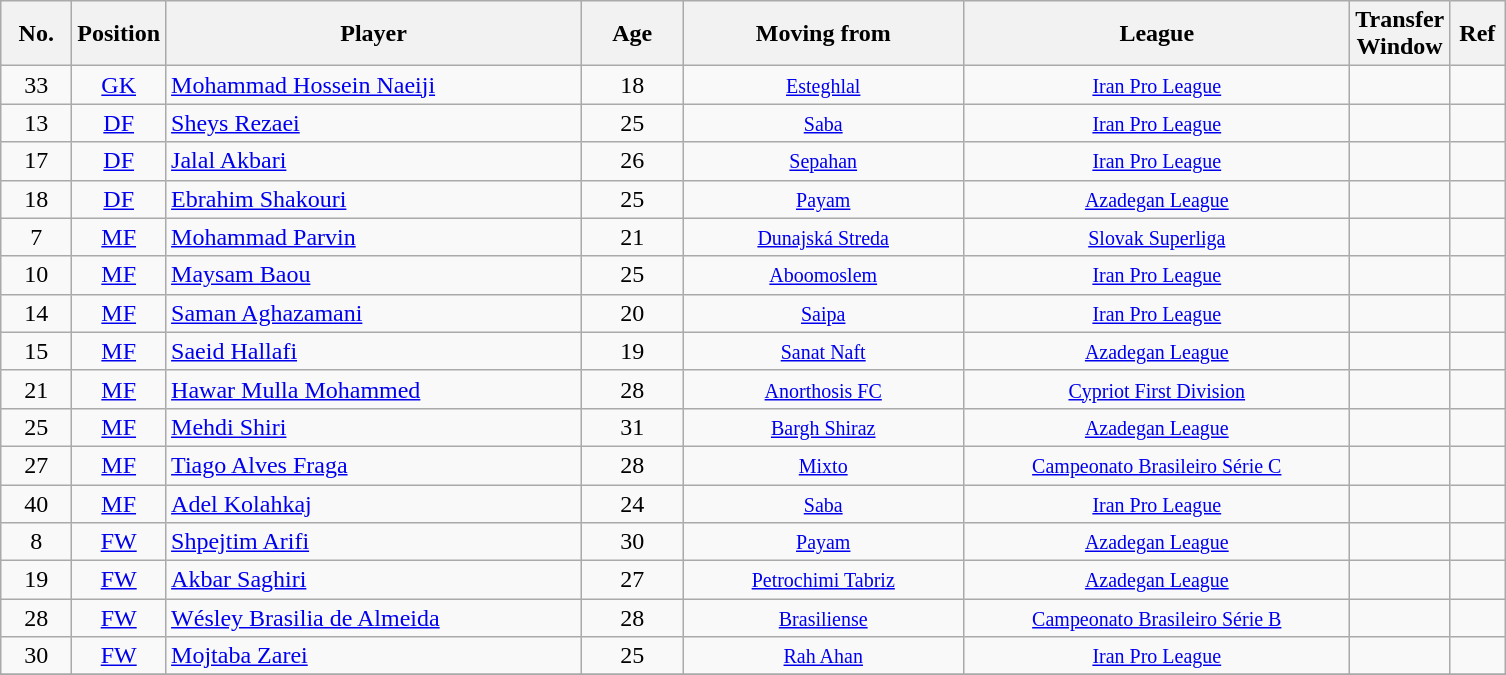<table class="wikitable sortable" style="text-align: center;">
<tr>
<th width=40><strong>No.</strong></th>
<th width=50><strong>Position</strong></th>
<th width=270><strong>Player</strong></th>
<th width=60><strong>Age</strong></th>
<th width=180><strong>Moving from</strong></th>
<th width=250><strong>League</strong></th>
<th width=30><strong>Transfer Window</strong></th>
<th width=30><strong>Ref</strong></th>
</tr>
<tr>
<td>33</td>
<td style="text-align:center"><a href='#'>GK</a></td>
<td style="text-align:left"> <a href='#'>Mohammad Hossein Naeiji</a></td>
<td>18</td>
<td><small> <a href='#'>Esteghlal</a> </small></td>
<td><small> <a href='#'>Iran Pro League</a></small></td>
<td></td>
<td></td>
</tr>
<tr>
<td>13</td>
<td style="text-align:center"><a href='#'>DF</a></td>
<td style="text-align:left"> <a href='#'>Sheys Rezaei</a></td>
<td>25</td>
<td><small> <a href='#'>Saba</a> </small></td>
<td><small> <a href='#'>Iran Pro League</a></small></td>
<td></td>
<td></td>
</tr>
<tr>
<td>17</td>
<td style="text-align:center"><a href='#'>DF</a></td>
<td style="text-align:left"> <a href='#'>Jalal Akbari</a></td>
<td>26</td>
<td><small> <a href='#'>Sepahan</a> </small></td>
<td><small> <a href='#'>Iran Pro League</a></small></td>
<td></td>
<td></td>
</tr>
<tr>
<td>18</td>
<td style="text-align:center"><a href='#'>DF</a></td>
<td style="text-align:left"> <a href='#'>Ebrahim Shakouri</a></td>
<td>25</td>
<td><small> <a href='#'>Payam</a> </small></td>
<td><small> <a href='#'>Azadegan League</a></small></td>
<td></td>
<td></td>
</tr>
<tr>
<td>7</td>
<td style="text-align:center"><a href='#'>MF</a></td>
<td style="text-align:left"> <a href='#'>Mohammad Parvin</a></td>
<td>21</td>
<td><small> <a href='#'>Dunajská Streda</a> </small></td>
<td><small> <a href='#'>Slovak Superliga</a></small></td>
<td></td>
<td></td>
</tr>
<tr>
<td>10</td>
<td style="text-align:center"><a href='#'>MF</a></td>
<td style="text-align:left"> <a href='#'>Maysam Baou</a></td>
<td>25</td>
<td><small> <a href='#'>Aboomoslem</a> </small></td>
<td><small> <a href='#'>Iran Pro League</a></small></td>
<td></td>
<td></td>
</tr>
<tr>
<td>14</td>
<td style="text-align:center"><a href='#'>MF</a></td>
<td style="text-align:left"> <a href='#'>Saman Aghazamani</a></td>
<td>20</td>
<td><small> <a href='#'>Saipa</a> </small></td>
<td><small> <a href='#'>Iran Pro League</a></small></td>
<td></td>
<td></td>
</tr>
<tr>
<td>15</td>
<td style="text-align:center"><a href='#'>MF</a></td>
<td style="text-align:left"> <a href='#'>Saeid Hallafi</a></td>
<td>19</td>
<td><small> <a href='#'>Sanat Naft</a> </small></td>
<td><small> <a href='#'>Azadegan League</a></small></td>
<td></td>
<td></td>
</tr>
<tr>
<td>21</td>
<td style="text-align:center"><a href='#'>MF</a></td>
<td style="text-align:left"> <a href='#'>Hawar Mulla Mohammed</a></td>
<td>28</td>
<td><small> <a href='#'>Anorthosis FC</a> </small></td>
<td><small> <a href='#'>Cypriot First Division</a></small></td>
<td></td>
<td></td>
</tr>
<tr>
<td>25</td>
<td style="text-align:center"><a href='#'>MF</a></td>
<td style="text-align:left"> <a href='#'>Mehdi Shiri</a></td>
<td>31</td>
<td><small> <a href='#'>Bargh Shiraz</a> </small></td>
<td><small> <a href='#'>Azadegan League</a></small></td>
<td></td>
<td></td>
</tr>
<tr>
<td>27</td>
<td style="text-align:center"><a href='#'>MF</a></td>
<td style="text-align:left"> <a href='#'>Tiago Alves Fraga</a></td>
<td>28</td>
<td><small> <a href='#'>Mixto</a> </small></td>
<td><small> <a href='#'>Campeonato Brasileiro Série C</a></small></td>
<td></td>
<td></td>
</tr>
<tr>
<td>40</td>
<td style="text-align:center"><a href='#'>MF</a></td>
<td style="text-align:left"> <a href='#'>Adel Kolahkaj</a></td>
<td>24</td>
<td><small> <a href='#'>Saba</a> </small></td>
<td><small> <a href='#'>Iran Pro League</a></small></td>
<td></td>
<td></td>
</tr>
<tr>
<td>8</td>
<td style="text-align:center"><a href='#'>FW</a></td>
<td style="text-align:left"> <a href='#'>Shpejtim Arifi</a></td>
<td>30</td>
<td><small> <a href='#'>Payam</a> </small></td>
<td><small> <a href='#'>Azadegan League</a></small></td>
<td></td>
<td></td>
</tr>
<tr>
<td>19</td>
<td style="text-align:center"><a href='#'>FW</a></td>
<td style="text-align:left"> <a href='#'>Akbar Saghiri</a></td>
<td>27</td>
<td><small> <a href='#'>Petrochimi Tabriz</a> </small></td>
<td><small> <a href='#'>Azadegan League</a></small></td>
<td></td>
<td></td>
</tr>
<tr>
<td>28</td>
<td style="text-align:center"><a href='#'>FW</a></td>
<td style="text-align:left"> <a href='#'>Wésley Brasilia de Almeida</a></td>
<td>28</td>
<td><small> <a href='#'>Brasiliense</a> </small></td>
<td><small> <a href='#'>Campeonato Brasileiro Série B</a></small></td>
<td></td>
<td></td>
</tr>
<tr>
<td>30</td>
<td style="text-align:center"><a href='#'>FW</a></td>
<td style="text-align:left"> <a href='#'>Mojtaba Zarei</a></td>
<td>25</td>
<td><small> <a href='#'>Rah Ahan</a> </small></td>
<td><small> <a href='#'>Iran Pro League</a></small></td>
<td></td>
<td></td>
</tr>
<tr>
</tr>
</table>
